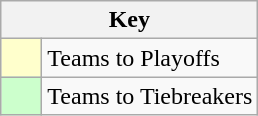<table class="wikitable" style="text-align: center;">
<tr>
<th colspan=2>Key</th>
</tr>
<tr>
<td style="background:#ffffcc; width:20px;"></td>
<td align=left>Teams to Playoffs</td>
</tr>
<tr>
<td style="background:#ccffcc; width:20px;"></td>
<td align=left>Teams to Tiebreakers</td>
</tr>
</table>
